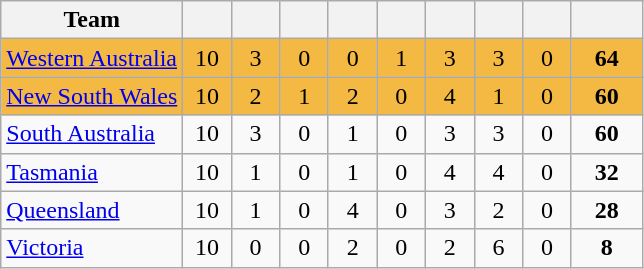<table class="wikitable" style="text-align:center">
<tr>
<th>Team</th>
<th style="width:25px"></th>
<th style="width:25px"></th>
<th style="width:25px"></th>
<th style="width:25px"></th>
<th style="width:25px"></th>
<th style="width:25px"></th>
<th style="width:25px"></th>
<th style="width:25px"></th>
<th style="width:40px"></th>
</tr>
<tr style="background:#f4b942;">
<td style="text-align:left"><a href='#'>Western Australia</a></td>
<td>10</td>
<td>3</td>
<td>0</td>
<td>0</td>
<td>1</td>
<td>3</td>
<td>3</td>
<td>0</td>
<td><strong>64</strong></td>
</tr>
<tr style="background:#f4b942;">
<td style="text-align:left"><a href='#'>New South Wales</a></td>
<td>10</td>
<td>2</td>
<td>1</td>
<td>2</td>
<td>0</td>
<td>4</td>
<td>1</td>
<td>0</td>
<td><strong>60</strong></td>
</tr>
<tr>
<td style="text-align:left"><a href='#'>South Australia</a></td>
<td>10</td>
<td>3</td>
<td>0</td>
<td>1</td>
<td>0</td>
<td>3</td>
<td>3</td>
<td>0</td>
<td><strong>60</strong></td>
</tr>
<tr>
<td style="text-align:left"><a href='#'>Tasmania</a></td>
<td>10</td>
<td>1</td>
<td>0</td>
<td>1</td>
<td>0</td>
<td>4</td>
<td>4</td>
<td>0</td>
<td><strong>32</strong></td>
</tr>
<tr>
<td style="text-align:left"><a href='#'>Queensland</a></td>
<td>10</td>
<td>1</td>
<td>0</td>
<td>4</td>
<td>0</td>
<td>3</td>
<td>2</td>
<td>0</td>
<td><strong>28</strong></td>
</tr>
<tr>
<td style="text-align:left"><a href='#'>Victoria</a></td>
<td>10</td>
<td>0</td>
<td>0</td>
<td>2</td>
<td>0</td>
<td>2</td>
<td>6</td>
<td>0</td>
<td><strong>8</strong></td>
</tr>
</table>
